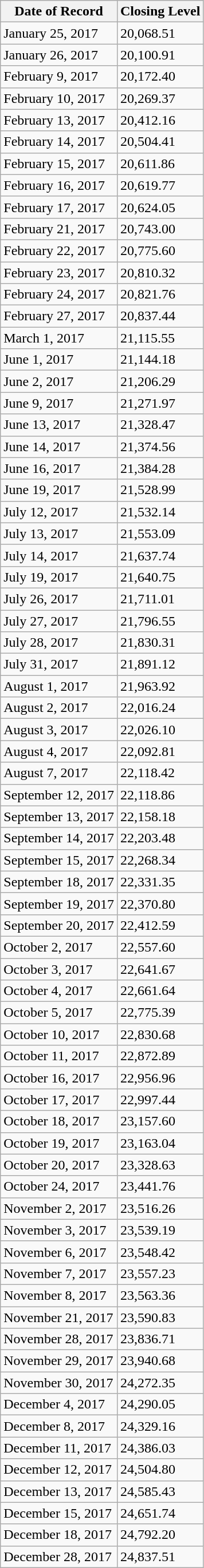<table class="wikitable">
<tr>
<th>Date of Record</th>
<th>Closing Level</th>
</tr>
<tr>
<td>January 25, 2017</td>
<td>20,068.51</td>
</tr>
<tr>
<td>January 26, 2017</td>
<td>20,100.91</td>
</tr>
<tr>
<td>February 9, 2017</td>
<td>20,172.40</td>
</tr>
<tr>
<td>February 10, 2017</td>
<td>20,269.37</td>
</tr>
<tr>
<td>February 13, 2017</td>
<td>20,412.16</td>
</tr>
<tr>
<td>February 14, 2017</td>
<td>20,504.41</td>
</tr>
<tr>
<td>February 15, 2017</td>
<td>20,611.86</td>
</tr>
<tr>
<td>February 16, 2017</td>
<td>20,619.77</td>
</tr>
<tr>
<td>February 17, 2017</td>
<td>20,624.05</td>
</tr>
<tr>
<td>February 21, 2017</td>
<td>20,743.00</td>
</tr>
<tr>
<td>February 22, 2017</td>
<td>20,775.60</td>
</tr>
<tr>
<td>February 23, 2017</td>
<td>20,810.32</td>
</tr>
<tr>
<td>February 24, 2017</td>
<td>20,821.76</td>
</tr>
<tr>
<td>February 27, 2017</td>
<td>20,837.44</td>
</tr>
<tr>
<td>March 1, 2017</td>
<td>21,115.55</td>
</tr>
<tr>
<td>June 1, 2017</td>
<td>21,144.18</td>
</tr>
<tr>
<td>June 2, 2017</td>
<td>21,206.29</td>
</tr>
<tr>
<td>June 9, 2017</td>
<td>21,271.97</td>
</tr>
<tr>
<td>June 13, 2017</td>
<td>21,328.47</td>
</tr>
<tr>
<td>June 14, 2017</td>
<td>21,374.56</td>
</tr>
<tr>
<td>June 16, 2017</td>
<td>21,384.28</td>
</tr>
<tr>
<td>June 19, 2017</td>
<td>21,528.99</td>
</tr>
<tr>
<td>July 12, 2017</td>
<td>21,532.14</td>
</tr>
<tr>
<td>July 13, 2017</td>
<td>21,553.09</td>
</tr>
<tr>
<td>July 14, 2017</td>
<td>21,637.74</td>
</tr>
<tr>
<td>July 19, 2017</td>
<td>21,640.75</td>
</tr>
<tr>
<td>July 26, 2017</td>
<td>21,711.01</td>
</tr>
<tr>
<td>July 27, 2017</td>
<td>21,796.55</td>
</tr>
<tr>
<td>July 28, 2017</td>
<td>21,830.31</td>
</tr>
<tr>
<td>July 31, 2017</td>
<td>21,891.12</td>
</tr>
<tr>
<td>August 1, 2017</td>
<td>21,963.92</td>
</tr>
<tr>
<td>August 2, 2017</td>
<td>22,016.24</td>
</tr>
<tr>
<td>August 3, 2017</td>
<td>22,026.10</td>
</tr>
<tr>
<td>August 4, 2017</td>
<td>22,092.81</td>
</tr>
<tr>
<td>August 7, 2017</td>
<td>22,118.42</td>
</tr>
<tr>
<td>September 12, 2017</td>
<td>22,118.86</td>
</tr>
<tr>
<td>September 13, 2017</td>
<td>22,158.18</td>
</tr>
<tr>
<td>September 14, 2017</td>
<td>22,203.48</td>
</tr>
<tr>
<td>September 15, 2017</td>
<td>22,268.34</td>
</tr>
<tr>
<td>September 18, 2017</td>
<td>22,331.35</td>
</tr>
<tr>
<td>September 19, 2017</td>
<td>22,370.80</td>
</tr>
<tr>
<td>September 20, 2017</td>
<td>22,412.59</td>
</tr>
<tr>
<td>October 2, 2017</td>
<td>22,557.60</td>
</tr>
<tr>
<td>October 3, 2017</td>
<td>22,641.67</td>
</tr>
<tr>
<td>October 4, 2017</td>
<td>22,661.64</td>
</tr>
<tr>
<td>October 5, 2017</td>
<td>22,775.39</td>
</tr>
<tr>
<td>October 10, 2017</td>
<td>22,830.68</td>
</tr>
<tr>
<td>October 11, 2017</td>
<td>22,872.89</td>
</tr>
<tr>
<td>October 16, 2017</td>
<td>22,956.96</td>
</tr>
<tr>
<td>October 17, 2017</td>
<td>22,997.44</td>
</tr>
<tr>
<td>October 18, 2017</td>
<td>23,157.60</td>
</tr>
<tr>
<td>October 19, 2017</td>
<td>23,163.04</td>
</tr>
<tr>
<td>October 20, 2017</td>
<td>23,328.63</td>
</tr>
<tr>
<td>October 24, 2017</td>
<td>23,441.76</td>
</tr>
<tr>
<td>November 2, 2017</td>
<td>23,516.26</td>
</tr>
<tr>
<td>November 3, 2017</td>
<td>23,539.19</td>
</tr>
<tr>
<td>November 6, 2017</td>
<td>23,548.42</td>
</tr>
<tr>
<td>November 7, 2017</td>
<td>23,557.23</td>
</tr>
<tr>
<td>November 8, 2017</td>
<td>23,563.36</td>
</tr>
<tr>
<td>November 21, 2017</td>
<td>23,590.83</td>
</tr>
<tr>
<td>November 28, 2017</td>
<td>23,836.71</td>
</tr>
<tr>
<td>November 29, 2017</td>
<td>23,940.68</td>
</tr>
<tr>
<td>November 30, 2017</td>
<td>24,272.35</td>
</tr>
<tr>
<td>December 4, 2017</td>
<td>24,290.05</td>
</tr>
<tr>
<td>December 8, 2017</td>
<td>24,329.16</td>
</tr>
<tr>
<td>December 11, 2017</td>
<td>24,386.03</td>
</tr>
<tr>
<td>December 12, 2017</td>
<td>24,504.80</td>
</tr>
<tr>
<td>December 13, 2017</td>
<td>24,585.43</td>
</tr>
<tr>
<td>December 15, 2017</td>
<td>24,651.74</td>
</tr>
<tr>
<td>December 18, 2017</td>
<td>24,792.20</td>
</tr>
<tr>
<td>December 28, 2017</td>
<td>24,837.51</td>
</tr>
</table>
